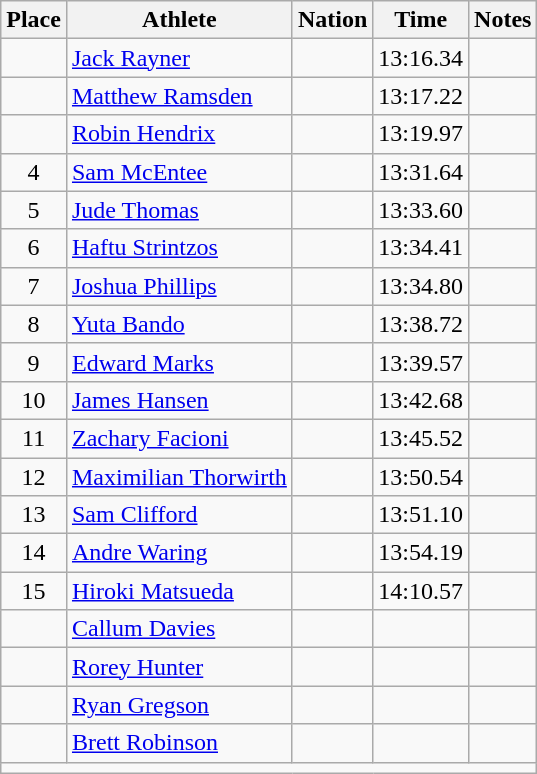<table class="wikitable mw-datatable sortable" style="text-align:center;">
<tr>
<th scope="col">Place</th>
<th scope="col">Athlete</th>
<th scope="col">Nation</th>
<th scope="col">Time</th>
<th scope="col">Notes</th>
</tr>
<tr>
<td></td>
<td align="left"><a href='#'>Jack Rayner</a></td>
<td align="left"></td>
<td>13:16.34</td>
<td></td>
</tr>
<tr>
<td></td>
<td align="left"><a href='#'>Matthew Ramsden</a></td>
<td align="left"></td>
<td>13:17.22</td>
<td></td>
</tr>
<tr>
<td></td>
<td align="left"><a href='#'>Robin Hendrix</a></td>
<td align="left"></td>
<td>13:19.97</td>
<td></td>
</tr>
<tr>
<td>4</td>
<td align="left"><a href='#'>Sam McEntee</a></td>
<td align="left"></td>
<td>13:31.64</td>
<td></td>
</tr>
<tr>
<td>5</td>
<td align="left"><a href='#'>Jude Thomas</a></td>
<td align="left"></td>
<td>13:33.60</td>
<td></td>
</tr>
<tr>
<td>6</td>
<td align="left"><a href='#'>Haftu Strintzos</a></td>
<td align="left"></td>
<td>13:34.41</td>
<td></td>
</tr>
<tr>
<td>7</td>
<td align="left"><a href='#'>Joshua Phillips</a></td>
<td align="left"></td>
<td>13:34.80</td>
<td></td>
</tr>
<tr>
<td>8</td>
<td align="left"><a href='#'>Yuta Bando</a></td>
<td align="left"></td>
<td>13:38.72</td>
<td></td>
</tr>
<tr>
<td>9</td>
<td align="left"><a href='#'>Edward Marks</a></td>
<td align="left"></td>
<td>13:39.57</td>
<td></td>
</tr>
<tr>
<td>10</td>
<td align="left"><a href='#'>James Hansen</a></td>
<td align="left"></td>
<td>13:42.68</td>
<td></td>
</tr>
<tr>
<td>11</td>
<td align="left"><a href='#'>Zachary Facioni</a></td>
<td align="left"></td>
<td>13:45.52</td>
<td></td>
</tr>
<tr>
<td>12</td>
<td align="left"><a href='#'>Maximilian Thorwirth</a></td>
<td align="left"></td>
<td>13:50.54</td>
<td></td>
</tr>
<tr>
<td>13</td>
<td align="left"><a href='#'>Sam Clifford</a></td>
<td align="left"></td>
<td>13:51.10</td>
<td></td>
</tr>
<tr>
<td>14</td>
<td align="left"><a href='#'>Andre Waring</a></td>
<td align="left"></td>
<td>13:54.19</td>
<td></td>
</tr>
<tr>
<td>15</td>
<td align="left"><a href='#'>Hiroki Matsueda</a></td>
<td align="left"></td>
<td>14:10.57</td>
<td></td>
</tr>
<tr>
<td></td>
<td align="left"><a href='#'>Callum Davies</a></td>
<td align="left"></td>
<td></td>
<td></td>
</tr>
<tr>
<td></td>
<td align="left"><a href='#'>Rorey Hunter</a></td>
<td align="left"></td>
<td></td>
<td></td>
</tr>
<tr>
<td></td>
<td align="left"><a href='#'>Ryan Gregson</a></td>
<td align="left"></td>
<td></td>
<td></td>
</tr>
<tr>
<td></td>
<td align="left"><a href='#'>Brett Robinson</a></td>
<td align="left"></td>
<td></td>
<td></td>
</tr>
<tr class="sortbottom">
<td colspan="5"></td>
</tr>
</table>
